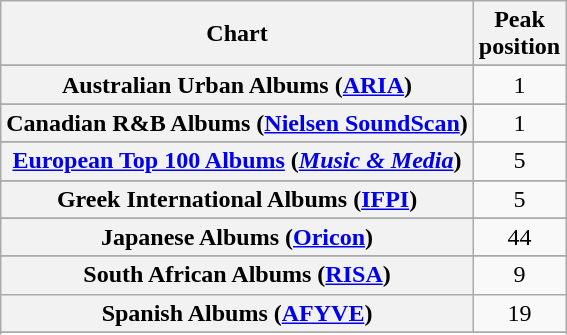<table class="wikitable sortable plainrowheaders" style="text-align:center">
<tr>
<th scope="col">Chart</th>
<th scope="col">Peak<br>position</th>
</tr>
<tr>
</tr>
<tr>
<th scope="row">Australian Urban Albums (<a href='#'>ARIA</a>)</th>
<td>1</td>
</tr>
<tr>
</tr>
<tr>
</tr>
<tr>
</tr>
<tr>
</tr>
<tr>
<th scope="row">Canadian R&B Albums (<a href='#'>Nielsen SoundScan</a>)</th>
<td>1</td>
</tr>
<tr>
</tr>
<tr>
</tr>
<tr>
<th scope="row"><a href='#'>European Top 100 Albums</a> (<em><a href='#'>Music & Media</a></em>)</th>
<td>5</td>
</tr>
<tr>
</tr>
<tr>
</tr>
<tr>
</tr>
<tr>
<th scope="row">Greek International Albums (<a href='#'>IFPI</a>)</th>
<td>5</td>
</tr>
<tr>
</tr>
<tr>
</tr>
<tr>
</tr>
<tr>
<th scope="row">Japanese Albums (<a href='#'>Oricon</a>)</th>
<td>44</td>
</tr>
<tr>
</tr>
<tr>
</tr>
<tr>
</tr>
<tr>
</tr>
<tr>
<th scope="row">South African Albums (<a href='#'>RISA</a>)</th>
<td>9</td>
</tr>
<tr>
<th scope="row">Spanish Albums (<a href='#'>AFYVE</a>)</th>
<td>19</td>
</tr>
<tr>
</tr>
<tr>
</tr>
<tr>
</tr>
<tr>
</tr>
<tr>
</tr>
<tr>
</tr>
</table>
